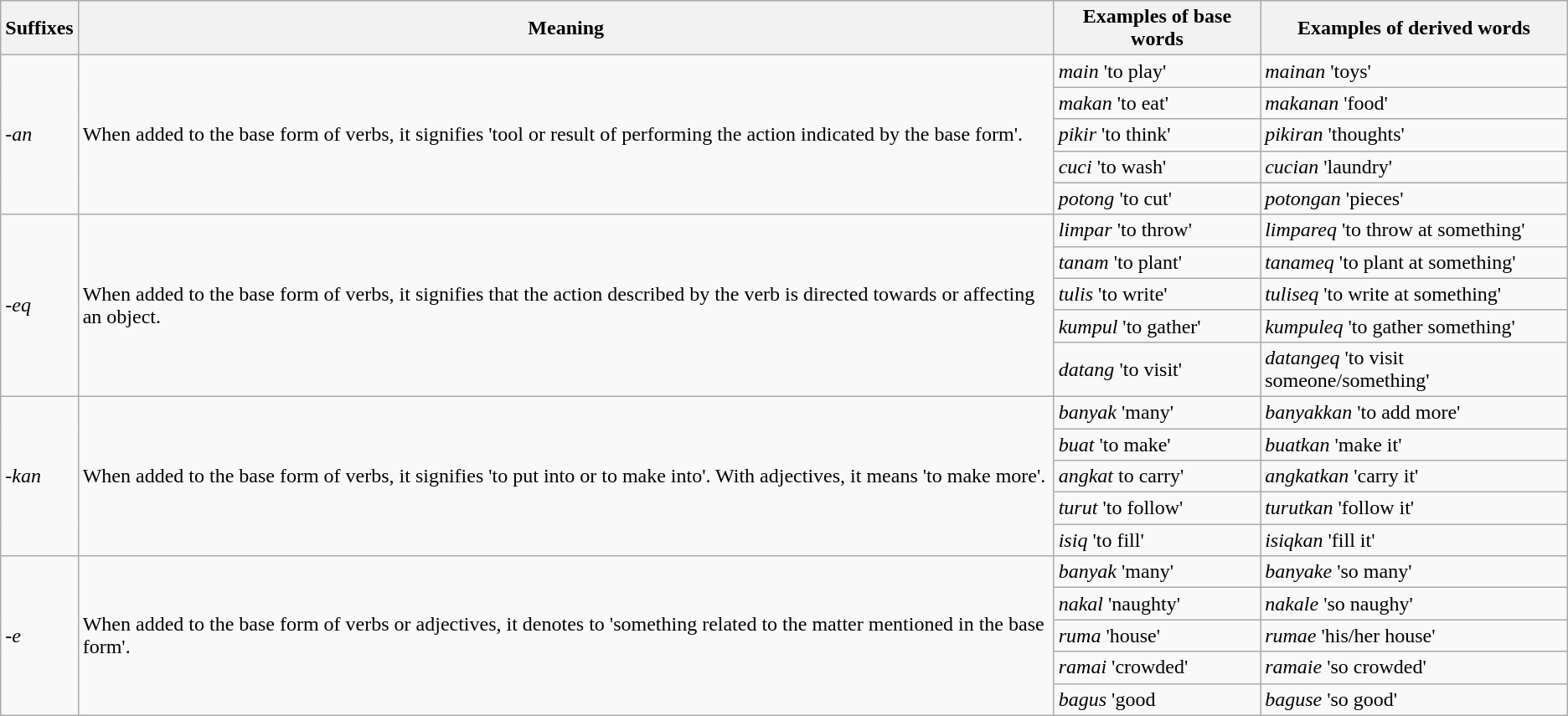<table class="wikitable">
<tr>
<th>Suffixes</th>
<th>Meaning</th>
<th>Examples of base words</th>
<th>Examples of derived words</th>
</tr>
<tr>
<td rowspan="5"><em>-an</em></td>
<td rowspan="5">When added to the base form of verbs, it signifies 'tool or result of performing the action indicated by the base form'.</td>
<td><em>main</em> 'to play'</td>
<td><em>mainan</em> 'toys'</td>
</tr>
<tr>
<td><em>makan</em> 'to eat'</td>
<td><em>makanan</em> 'food'</td>
</tr>
<tr>
<td><em>pikir</em> 'to think'</td>
<td><em>pikiran</em> 'thoughts'</td>
</tr>
<tr>
<td><em>cuci</em> 'to wash'</td>
<td><em>cucian</em> 'laundry'</td>
</tr>
<tr>
<td><em>potong</em> 'to cut'</td>
<td><em>potongan</em> 'pieces'</td>
</tr>
<tr>
<td rowspan="5"><em>-eq</em></td>
<td rowspan="5">When added to the base form of verbs, it signifies that the action described by the verb is directed towards or affecting an object.</td>
<td><em>limpar</em> 'to throw'</td>
<td><em>limpareq</em> 'to throw at something'</td>
</tr>
<tr>
<td><em>tanam</em> 'to plant'</td>
<td><em>tanameq</em> 'to plant at something'</td>
</tr>
<tr>
<td><em>tulis</em> 'to write'</td>
<td><em>tuliseq</em> 'to write at something'</td>
</tr>
<tr>
<td><em>kumpul</em> 'to gather'</td>
<td><em>kumpuleq</em> 'to gather something'</td>
</tr>
<tr>
<td><em>datang</em> 'to visit'</td>
<td><em>datangeq</em> 'to visit someone/something'</td>
</tr>
<tr>
<td rowspan="5"><em>-kan</em></td>
<td rowspan="5">When added to the base form of verbs, it signifies 'to put into or to make into'. With adjectives, it means 'to make more'.</td>
<td><em>banyak</em> 'many'</td>
<td><em>banyakkan</em> 'to add more'</td>
</tr>
<tr>
<td><em>buat</em> 'to make'</td>
<td><em>buatkan</em> 'make it'</td>
</tr>
<tr>
<td><em>angkat</em> to carry'</td>
<td><em>angkatkan</em> 'carry it'</td>
</tr>
<tr>
<td><em>turut</em> 'to follow'</td>
<td><em>turutkan</em> 'follow it'</td>
</tr>
<tr>
<td><em>isiq</em> 'to fill'</td>
<td><em>isiqkan</em> 'fill it'</td>
</tr>
<tr>
<td rowspan="5"><em>-e</em></td>
<td rowspan="5">When added to the base form of verbs or adjectives, it denotes to 'something related to the matter mentioned in the base form'.</td>
<td><em>banyak</em> 'many'</td>
<td><em>banyake</em> 'so many'</td>
</tr>
<tr>
<td><em>nakal</em> 'naughty'</td>
<td><em>nakale</em> 'so naughy'</td>
</tr>
<tr>
<td><em>ruma</em> 'house'</td>
<td><em>rumae</em> 'his/her house'</td>
</tr>
<tr>
<td><em>ramai</em> 'crowded'</td>
<td><em>ramaie</em> 'so crowded'</td>
</tr>
<tr>
<td><em>bagus</em> 'good</td>
<td><em>baguse</em> 'so good'</td>
</tr>
</table>
